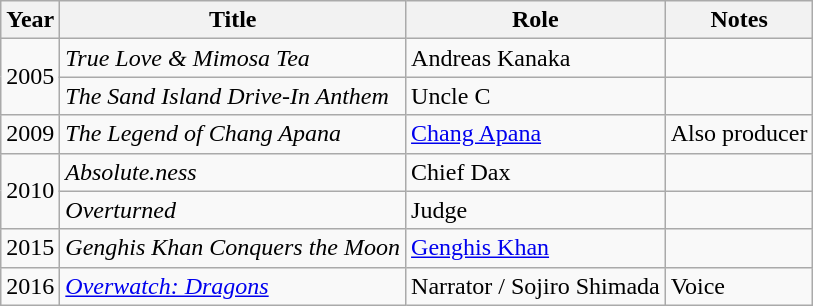<table class="wikitable sortable">
<tr>
<th>Year</th>
<th>Title</th>
<th>Role</th>
<th class="unsortable">Notes</th>
</tr>
<tr>
<td rowspan="2">2005</td>
<td><em>True Love & Mimosa Tea</em></td>
<td>Andreas Kanaka</td>
<td></td>
</tr>
<tr>
<td><em>The Sand Island Drive-In Anthem</em></td>
<td>Uncle C</td>
<td></td>
</tr>
<tr>
<td>2009</td>
<td><em>The Legend of Chang Apana</em></td>
<td><a href='#'>Chang Apana</a></td>
<td>Also producer</td>
</tr>
<tr>
<td rowspan="2">2010</td>
<td><em>Absolute.ness</em></td>
<td>Chief Dax</td>
<td></td>
</tr>
<tr>
<td><em>Overturned</em></td>
<td>Judge</td>
<td></td>
</tr>
<tr>
<td>2015</td>
<td><em>Genghis Khan Conquers the Moon</em></td>
<td><a href='#'>Genghis Khan</a></td>
<td></td>
</tr>
<tr>
<td>2016</td>
<td><em><a href='#'>Overwatch: Dragons</a></em></td>
<td>Narrator / Sojiro Shimada</td>
<td>Voice</td>
</tr>
</table>
